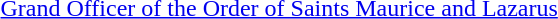<table>
<tr>
<td rowspan=2 style="width:60px; vertical-align:top;"></td>
<td><a href='#'>Grand Officer of the Order of Saints Maurice and Lazarus</a></td>
</tr>
<tr>
<td></td>
</tr>
</table>
